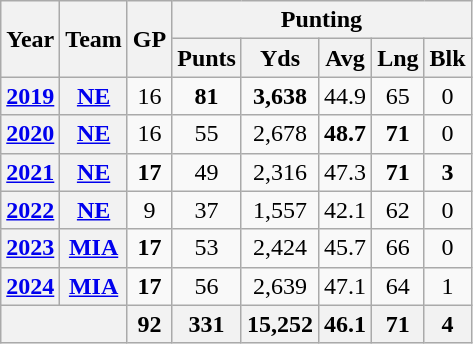<table class="wikitable" style="text-align:center;">
<tr>
<th rowspan="2">Year</th>
<th rowspan="2">Team</th>
<th rowspan="2">GP</th>
<th colspan="5">Punting</th>
</tr>
<tr>
<th>Punts</th>
<th>Yds</th>
<th>Avg</th>
<th>Lng</th>
<th>Blk</th>
</tr>
<tr>
<th><a href='#'>2019</a></th>
<th><a href='#'>NE</a></th>
<td>16</td>
<td><strong>81</strong></td>
<td><strong>3,638</strong></td>
<td>44.9</td>
<td>65</td>
<td>0</td>
</tr>
<tr>
<th><a href='#'>2020</a></th>
<th><a href='#'>NE</a></th>
<td>16</td>
<td>55</td>
<td>2,678</td>
<td><strong>48.7</strong></td>
<td><strong>71</strong></td>
<td>0</td>
</tr>
<tr>
<th><a href='#'>2021</a></th>
<th><a href='#'>NE</a></th>
<td><strong>17</strong></td>
<td>49</td>
<td>2,316</td>
<td>47.3</td>
<td><strong>71</strong></td>
<td><strong>3</strong></td>
</tr>
<tr>
<th><a href='#'>2022</a></th>
<th><a href='#'>NE</a></th>
<td>9</td>
<td>37</td>
<td>1,557</td>
<td>42.1</td>
<td>62</td>
<td>0</td>
</tr>
<tr>
<th><a href='#'>2023</a></th>
<th><a href='#'>MIA</a></th>
<td><strong>17</strong></td>
<td>53</td>
<td>2,424</td>
<td>45.7</td>
<td>66</td>
<td>0</td>
</tr>
<tr>
<th><a href='#'>2024</a></th>
<th><a href='#'>MIA</a></th>
<td><strong>17</strong></td>
<td>56</td>
<td>2,639</td>
<td>47.1</td>
<td>64</td>
<td>1</td>
</tr>
<tr>
<th colspan="2"></th>
<th>92</th>
<th>331</th>
<th>15,252</th>
<th>46.1</th>
<th>71</th>
<th>4</th>
</tr>
</table>
